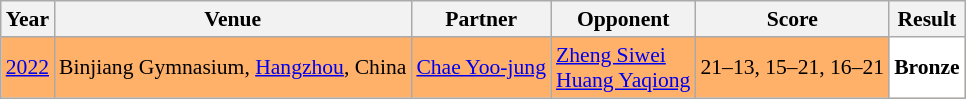<table class="sortable wikitable" style="font-size: 90%;">
<tr>
<th>Year</th>
<th>Venue</th>
<th>Partner</th>
<th>Opponent</th>
<th>Score</th>
<th>Result</th>
</tr>
<tr style="background:#FFB069">
<td align="center"><a href='#'>2022</a></td>
<td align="left">Binjiang Gymnasium, <a href='#'>Hangzhou</a>, China</td>
<td align="left"> <a href='#'>Chae Yoo-jung</a></td>
<td align="left"> <a href='#'>Zheng Siwei</a><br>  <a href='#'>Huang Yaqiong</a></td>
<td align="left">21–13, 15–21, 16–21</td>
<td style="text-align:left; background:white"> <strong>Bronze</strong></td>
</tr>
</table>
